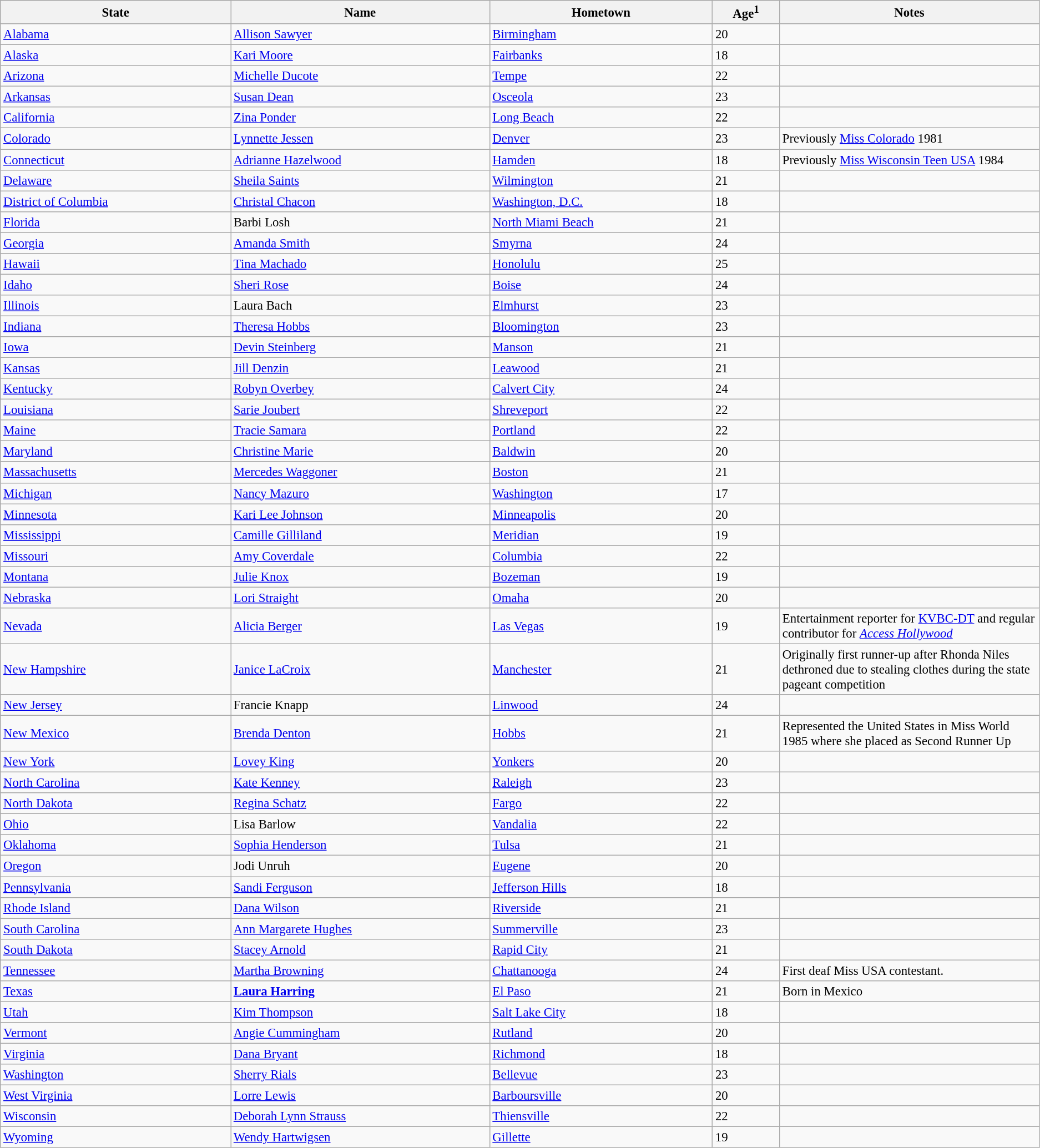<table class="wikitable sortable" style="font-size:95%">
<tr>
<th>State</th>
<th>Name</th>
<th>Hometown</th>
<th>Age<sup>1</sup></th>
<th width=25%>Notes</th>
</tr>
<tr>
<td> <a href='#'>Alabama</a></td>
<td><a href='#'>Allison Sawyer</a></td>
<td><a href='#'>Birmingham</a></td>
<td>20</td>
<td></td>
</tr>
<tr>
<td> <a href='#'>Alaska</a></td>
<td><a href='#'>Kari Moore</a></td>
<td><a href='#'>Fairbanks</a></td>
<td>18</td>
<td></td>
</tr>
<tr>
<td> <a href='#'>Arizona</a></td>
<td><a href='#'>Michelle Ducote</a></td>
<td><a href='#'>Tempe</a></td>
<td>22</td>
<td></td>
</tr>
<tr>
<td> <a href='#'>Arkansas</a></td>
<td><a href='#'>Susan Dean</a></td>
<td><a href='#'>Osceola</a></td>
<td>23</td>
<td></td>
</tr>
<tr>
<td> <a href='#'>California</a></td>
<td><a href='#'>Zina Ponder</a></td>
<td><a href='#'>Long Beach</a></td>
<td>22</td>
<td></td>
</tr>
<tr>
<td> <a href='#'>Colorado</a></td>
<td><a href='#'>Lynnette Jessen</a></td>
<td><a href='#'>Denver</a></td>
<td>23</td>
<td>Previously <a href='#'>Miss Colorado</a> 1981</td>
</tr>
<tr>
<td> <a href='#'>Connecticut</a></td>
<td><a href='#'>Adrianne Hazelwood</a></td>
<td><a href='#'>Hamden</a></td>
<td>18</td>
<td>Previously <a href='#'>Miss Wisconsin Teen USA</a> 1984</td>
</tr>
<tr>
<td> <a href='#'>Delaware</a></td>
<td><a href='#'>Sheila Saints</a></td>
<td><a href='#'>Wilmington</a></td>
<td>21</td>
<td></td>
</tr>
<tr>
<td> <a href='#'>District of Columbia</a></td>
<td><a href='#'>Christal Chacon</a></td>
<td><a href='#'>Washington, D.C.</a></td>
<td>18</td>
<td></td>
</tr>
<tr>
<td> <a href='#'>Florida</a></td>
<td>Barbi Losh</td>
<td><a href='#'>North Miami Beach</a></td>
<td>21</td>
<td></td>
</tr>
<tr>
<td> <a href='#'>Georgia</a></td>
<td><a href='#'>Amanda Smith</a></td>
<td><a href='#'>Smyrna</a></td>
<td>24</td>
<td></td>
</tr>
<tr>
<td> <a href='#'>Hawaii</a></td>
<td><a href='#'>Tina Machado</a></td>
<td><a href='#'>Honolulu</a></td>
<td>25</td>
<td></td>
</tr>
<tr>
<td> <a href='#'>Idaho</a></td>
<td><a href='#'>Sheri Rose</a></td>
<td><a href='#'>Boise</a></td>
<td>24</td>
<td></td>
</tr>
<tr>
<td> <a href='#'>Illinois</a></td>
<td>Laura Bach</td>
<td><a href='#'>Elmhurst</a></td>
<td>23</td>
<td></td>
</tr>
<tr>
<td> <a href='#'>Indiana</a></td>
<td><a href='#'>Theresa Hobbs</a></td>
<td><a href='#'>Bloomington</a></td>
<td>23</td>
<td></td>
</tr>
<tr>
<td> <a href='#'>Iowa</a></td>
<td><a href='#'>Devin Steinberg</a></td>
<td><a href='#'>Manson</a></td>
<td>21</td>
<td></td>
</tr>
<tr>
<td> <a href='#'>Kansas</a></td>
<td><a href='#'>Jill Denzin</a></td>
<td><a href='#'>Leawood</a></td>
<td>21</td>
<td></td>
</tr>
<tr>
<td> <a href='#'>Kentucky</a></td>
<td><a href='#'>Robyn Overbey</a></td>
<td><a href='#'>Calvert City</a></td>
<td>24</td>
<td></td>
</tr>
<tr>
<td> <a href='#'>Louisiana</a></td>
<td><a href='#'>Sarie Joubert</a></td>
<td><a href='#'>Shreveport</a></td>
<td>22</td>
<td></td>
</tr>
<tr>
<td> <a href='#'>Maine</a></td>
<td><a href='#'>Tracie Samara</a></td>
<td><a href='#'>Portland</a></td>
<td>22</td>
<td></td>
</tr>
<tr>
<td> <a href='#'>Maryland</a></td>
<td><a href='#'>Christine Marie</a></td>
<td><a href='#'>Baldwin</a></td>
<td>20</td>
<td></td>
</tr>
<tr>
<td> <a href='#'>Massachusetts</a></td>
<td><a href='#'>Mercedes Waggoner</a></td>
<td><a href='#'>Boston</a></td>
<td>21</td>
<td></td>
</tr>
<tr>
<td> <a href='#'>Michigan</a></td>
<td><a href='#'>Nancy Mazuro</a></td>
<td><a href='#'>Washington</a></td>
<td>17</td>
<td></td>
</tr>
<tr>
<td> <a href='#'>Minnesota</a></td>
<td><a href='#'>Kari Lee Johnson</a></td>
<td><a href='#'>Minneapolis</a></td>
<td>20</td>
<td></td>
</tr>
<tr>
<td> <a href='#'>Mississippi</a></td>
<td><a href='#'>Camille Gilliland</a></td>
<td><a href='#'>Meridian</a></td>
<td>19</td>
<td></td>
</tr>
<tr>
<td> <a href='#'>Missouri</a></td>
<td><a href='#'>Amy Coverdale</a></td>
<td><a href='#'>Columbia</a></td>
<td>22</td>
<td></td>
</tr>
<tr>
<td> <a href='#'>Montana</a></td>
<td><a href='#'>Julie Knox</a></td>
<td><a href='#'>Bozeman</a></td>
<td>19</td>
<td></td>
</tr>
<tr>
<td> <a href='#'>Nebraska</a></td>
<td><a href='#'>Lori Straight</a></td>
<td><a href='#'>Omaha</a></td>
<td>20</td>
<td></td>
</tr>
<tr>
<td> <a href='#'>Nevada</a></td>
<td><a href='#'>Alicia Berger</a></td>
<td><a href='#'>Las Vegas</a></td>
<td>19</td>
<td>Entertainment reporter for <a href='#'>KVBC-DT</a> and regular contributor for <em><a href='#'>Access Hollywood</a></em></td>
</tr>
<tr>
<td> <a href='#'>New Hampshire</a></td>
<td><a href='#'>Janice LaCroix</a></td>
<td><a href='#'>Manchester</a></td>
<td>21</td>
<td>Originally first runner-up after Rhonda Niles dethroned due to stealing clothes during the state pageant competition</td>
</tr>
<tr>
<td> <a href='#'>New Jersey</a></td>
<td>Francie Knapp</td>
<td><a href='#'>Linwood</a></td>
<td>24</td>
<td></td>
</tr>
<tr>
<td> <a href='#'>New Mexico</a></td>
<td><a href='#'>Brenda Denton</a></td>
<td><a href='#'>Hobbs</a></td>
<td>21</td>
<td>Represented the United States in Miss World 1985 where she placed as Second Runner Up</td>
</tr>
<tr>
<td> <a href='#'>New York</a></td>
<td><a href='#'>Lovey King</a></td>
<td><a href='#'>Yonkers</a></td>
<td>20</td>
<td></td>
</tr>
<tr>
<td> <a href='#'>North Carolina</a></td>
<td><a href='#'>Kate Kenney</a></td>
<td><a href='#'>Raleigh</a></td>
<td>23</td>
<td></td>
</tr>
<tr>
<td> <a href='#'>North Dakota</a></td>
<td><a href='#'>Regina Schatz</a></td>
<td><a href='#'>Fargo</a></td>
<td>22</td>
<td></td>
</tr>
<tr>
<td> <a href='#'>Ohio</a></td>
<td>Lisa Barlow</td>
<td><a href='#'>Vandalia</a></td>
<td>22</td>
<td></td>
</tr>
<tr>
<td> <a href='#'>Oklahoma</a></td>
<td><a href='#'>Sophia Henderson</a></td>
<td><a href='#'>Tulsa</a></td>
<td>21</td>
<td></td>
</tr>
<tr>
<td> <a href='#'>Oregon</a></td>
<td>Jodi Unruh</td>
<td><a href='#'>Eugene</a></td>
<td>20</td>
<td></td>
</tr>
<tr>
<td> <a href='#'>Pennsylvania</a></td>
<td><a href='#'>Sandi Ferguson</a></td>
<td><a href='#'>Jefferson Hills</a></td>
<td>18</td>
<td></td>
</tr>
<tr>
<td> <a href='#'>Rhode Island</a></td>
<td><a href='#'>Dana Wilson</a></td>
<td><a href='#'>Riverside</a></td>
<td>21</td>
<td></td>
</tr>
<tr>
<td> <a href='#'>South Carolina</a></td>
<td><a href='#'>Ann Margarete Hughes</a></td>
<td><a href='#'>Summerville</a></td>
<td>23</td>
<td></td>
</tr>
<tr>
<td> <a href='#'>South Dakota</a></td>
<td><a href='#'>Stacey Arnold</a></td>
<td><a href='#'>Rapid City</a></td>
<td>21</td>
<td></td>
</tr>
<tr>
<td> <a href='#'>Tennessee</a></td>
<td><a href='#'>Martha Browning</a></td>
<td><a href='#'>Chattanooga</a></td>
<td>24</td>
<td>First deaf Miss USA contestant.</td>
</tr>
<tr>
<td> <a href='#'>Texas</a></td>
<td><strong><a href='#'>Laura Harring</a></strong></td>
<td><a href='#'>El Paso</a></td>
<td>21</td>
<td>Born in Mexico</td>
</tr>
<tr>
<td> <a href='#'>Utah</a></td>
<td><a href='#'>Kim Thompson</a></td>
<td><a href='#'>Salt Lake City</a></td>
<td>18</td>
<td></td>
</tr>
<tr>
<td> <a href='#'>Vermont</a></td>
<td><a href='#'>Angie Cummingham</a></td>
<td><a href='#'>Rutland</a></td>
<td>20</td>
<td></td>
</tr>
<tr>
<td> <a href='#'>Virginia</a></td>
<td><a href='#'>Dana Bryant</a></td>
<td><a href='#'>Richmond</a></td>
<td>18</td>
<td></td>
</tr>
<tr>
<td> <a href='#'>Washington</a></td>
<td><a href='#'>Sherry Rials</a></td>
<td><a href='#'>Bellevue</a></td>
<td>23</td>
<td></td>
</tr>
<tr>
<td> <a href='#'>West Virginia</a></td>
<td><a href='#'>Lorre Lewis</a></td>
<td><a href='#'>Barboursville</a></td>
<td>20</td>
<td></td>
</tr>
<tr>
<td> <a href='#'>Wisconsin</a></td>
<td><a href='#'>Deborah Lynn Strauss</a></td>
<td><a href='#'>Thiensville</a></td>
<td>22</td>
<td></td>
</tr>
<tr>
<td> <a href='#'>Wyoming</a></td>
<td><a href='#'>Wendy Hartwigsen</a></td>
<td><a href='#'>Gillette</a></td>
<td>19</td>
<td></td>
</tr>
</table>
